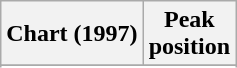<table class="wikitable sortable plainrowheaders" style="text-align:center">
<tr>
<th scope="col">Chart (1997)</th>
<th scope="col">Peak<br> position</th>
</tr>
<tr>
</tr>
<tr>
</tr>
<tr>
</tr>
<tr>
</tr>
</table>
